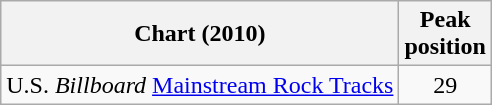<table class="wikitable sortable">
<tr>
<th>Chart (2010)</th>
<th>Peak<br>position</th>
</tr>
<tr>
<td>U.S. <em>Billboard</em> <a href='#'>Mainstream Rock Tracks</a></td>
<td align="center">29</td>
</tr>
</table>
